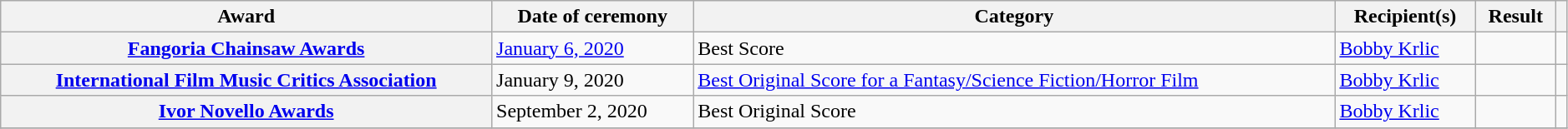<table class="wikitable sortable plainrowheaders" style="width: 99%;">
<tr>
<th scope="col">Award</th>
<th scope="col">Date of ceremony</th>
<th scope="col">Category</th>
<th scope="col">Recipient(s)</th>
<th scope="col">Result</th>
<th scope="col" class="unsortable"></th>
</tr>
<tr>
<th scope="row"><a href='#'>Fangoria Chainsaw Awards</a></th>
<td><a href='#'>January 6, 2020</a></td>
<td>Best Score</td>
<td rowspan="1"><a href='#'>Bobby Krlic</a></td>
<td></td>
<td rowspan="1" style="text-align:center;"></td>
</tr>
<tr>
<th scope="row"><a href='#'>International Film Music Critics Association</a></th>
<td>January 9, 2020</td>
<td><a href='#'>Best Original Score for a Fantasy/Science Fiction/Horror Film</a></td>
<td rowspan="1"><a href='#'>Bobby Krlic</a></td>
<td></td>
<td rowspan="1" style="text-align:center;"></td>
</tr>
<tr>
<th scope="row"><a href='#'>Ivor Novello Awards</a></th>
<td>September 2, 2020</td>
<td>Best Original Score</td>
<td><a href='#'>Bobby Krlic</a></td>
<td></td>
<td style="text-align:center;"></td>
</tr>
<tr>
</tr>
</table>
